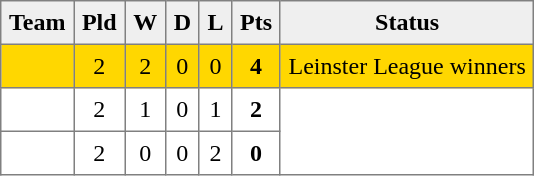<table style=border-collapse:collapse border=1 cellspacing=0 cellpadding=5>
<tr align=center bgcolor=#efefef>
<th>Team</th>
<th>Pld</th>
<th>W</th>
<th>D</th>
<th>L</th>
<th>Pts</th>
<th>Status</th>
</tr>
<tr align=center style="background:gold;">
<td style="text-align:left;"> </td>
<td>2</td>
<td>2</td>
<td>0</td>
<td>0</td>
<td><strong>4</strong></td>
<td rowspan=1>Leinster League winners</td>
</tr>
<tr align=center style="background:#FFFFFF;">
<td style="text-align:left;"> </td>
<td>2</td>
<td>1</td>
<td>0</td>
<td>1</td>
<td><strong>2</strong></td>
<td rowspan=2></td>
</tr>
<tr align=center style="background:#FFFFFF;">
<td style="text-align:left;"> </td>
<td>2</td>
<td>0</td>
<td>0</td>
<td>2</td>
<td><strong>0</strong></td>
</tr>
</table>
